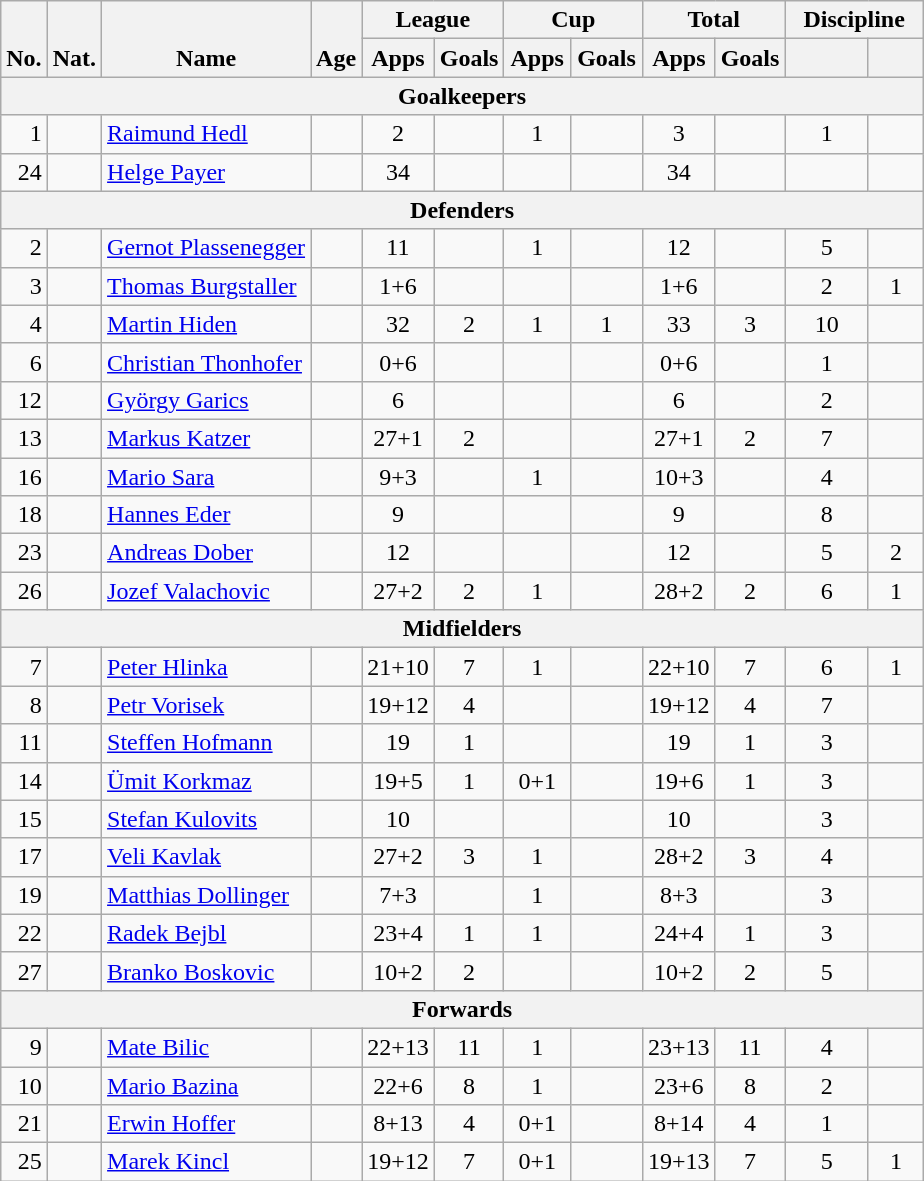<table class="wikitable" style="text-align:center">
<tr>
<th rowspan="2" valign="bottom">No.</th>
<th rowspan="2" valign="bottom">Nat.</th>
<th rowspan="2" valign="bottom">Name</th>
<th rowspan="2" valign="bottom">Age</th>
<th colspan="2" width="85">League</th>
<th colspan="2" width="85">Cup</th>
<th colspan="2" width="85">Total</th>
<th colspan="2" width="85">Discipline</th>
</tr>
<tr>
<th>Apps</th>
<th>Goals</th>
<th>Apps</th>
<th>Goals</th>
<th>Apps</th>
<th>Goals</th>
<th></th>
<th></th>
</tr>
<tr>
<th colspan=20>Goalkeepers</th>
</tr>
<tr>
<td align="right">1</td>
<td></td>
<td align="left"><a href='#'>Raimund Hedl</a></td>
<td></td>
<td>2</td>
<td></td>
<td>1</td>
<td></td>
<td>3</td>
<td></td>
<td>1</td>
<td></td>
</tr>
<tr>
<td align="right">24</td>
<td></td>
<td align="left"><a href='#'>Helge Payer</a></td>
<td></td>
<td>34</td>
<td></td>
<td></td>
<td></td>
<td>34</td>
<td></td>
<td></td>
<td></td>
</tr>
<tr>
<th colspan=20>Defenders</th>
</tr>
<tr>
<td align="right">2</td>
<td></td>
<td align="left"><a href='#'>Gernot Plassenegger</a></td>
<td></td>
<td>11</td>
<td></td>
<td>1</td>
<td></td>
<td>12</td>
<td></td>
<td>5</td>
<td></td>
</tr>
<tr>
<td align="right">3</td>
<td></td>
<td align="left"><a href='#'>Thomas Burgstaller</a></td>
<td></td>
<td>1+6</td>
<td></td>
<td></td>
<td></td>
<td>1+6</td>
<td></td>
<td>2</td>
<td>1</td>
</tr>
<tr>
<td align="right">4</td>
<td></td>
<td align="left"><a href='#'>Martin Hiden</a></td>
<td></td>
<td>32</td>
<td>2</td>
<td>1</td>
<td>1</td>
<td>33</td>
<td>3</td>
<td>10</td>
<td></td>
</tr>
<tr>
<td align="right">6</td>
<td></td>
<td align="left"><a href='#'>Christian Thonhofer</a></td>
<td></td>
<td>0+6</td>
<td></td>
<td></td>
<td></td>
<td>0+6</td>
<td></td>
<td>1</td>
<td></td>
</tr>
<tr>
<td align="right">12</td>
<td></td>
<td align="left"><a href='#'>György Garics</a></td>
<td></td>
<td>6</td>
<td></td>
<td></td>
<td></td>
<td>6</td>
<td></td>
<td>2</td>
<td></td>
</tr>
<tr>
<td align="right">13</td>
<td></td>
<td align="left"><a href='#'>Markus Katzer</a></td>
<td></td>
<td>27+1</td>
<td>2</td>
<td></td>
<td></td>
<td>27+1</td>
<td>2</td>
<td>7</td>
<td></td>
</tr>
<tr>
<td align="right">16</td>
<td></td>
<td align="left"><a href='#'>Mario Sara</a></td>
<td></td>
<td>9+3</td>
<td></td>
<td>1</td>
<td></td>
<td>10+3</td>
<td></td>
<td>4</td>
<td></td>
</tr>
<tr>
<td align="right">18</td>
<td></td>
<td align="left"><a href='#'>Hannes Eder</a></td>
<td></td>
<td>9</td>
<td></td>
<td></td>
<td></td>
<td>9</td>
<td></td>
<td>8</td>
<td></td>
</tr>
<tr>
<td align="right">23</td>
<td></td>
<td align="left"><a href='#'>Andreas Dober</a></td>
<td></td>
<td>12</td>
<td></td>
<td></td>
<td></td>
<td>12</td>
<td></td>
<td>5</td>
<td>2</td>
</tr>
<tr>
<td align="right">26</td>
<td></td>
<td align="left"><a href='#'>Jozef Valachovic</a></td>
<td></td>
<td>27+2</td>
<td>2</td>
<td>1</td>
<td></td>
<td>28+2</td>
<td>2</td>
<td>6</td>
<td>1</td>
</tr>
<tr>
<th colspan=20>Midfielders</th>
</tr>
<tr>
<td align="right">7</td>
<td></td>
<td align="left"><a href='#'>Peter Hlinka</a></td>
<td></td>
<td>21+10</td>
<td>7</td>
<td>1</td>
<td></td>
<td>22+10</td>
<td>7</td>
<td>6</td>
<td>1</td>
</tr>
<tr>
<td align="right">8</td>
<td></td>
<td align="left"><a href='#'>Petr Vorisek</a></td>
<td></td>
<td>19+12</td>
<td>4</td>
<td></td>
<td></td>
<td>19+12</td>
<td>4</td>
<td>7</td>
<td></td>
</tr>
<tr>
<td align="right">11</td>
<td></td>
<td align="left"><a href='#'>Steffen Hofmann</a></td>
<td></td>
<td>19</td>
<td>1</td>
<td></td>
<td></td>
<td>19</td>
<td>1</td>
<td>3</td>
<td></td>
</tr>
<tr>
<td align="right">14</td>
<td></td>
<td align="left"><a href='#'>Ümit Korkmaz</a></td>
<td></td>
<td>19+5</td>
<td>1</td>
<td>0+1</td>
<td></td>
<td>19+6</td>
<td>1</td>
<td>3</td>
<td></td>
</tr>
<tr>
<td align="right">15</td>
<td></td>
<td align="left"><a href='#'>Stefan Kulovits</a></td>
<td></td>
<td>10</td>
<td></td>
<td></td>
<td></td>
<td>10</td>
<td></td>
<td>3</td>
<td></td>
</tr>
<tr>
<td align="right">17</td>
<td></td>
<td align="left"><a href='#'>Veli Kavlak</a></td>
<td></td>
<td>27+2</td>
<td>3</td>
<td>1</td>
<td></td>
<td>28+2</td>
<td>3</td>
<td>4</td>
<td></td>
</tr>
<tr>
<td align="right">19</td>
<td></td>
<td align="left"><a href='#'>Matthias Dollinger</a></td>
<td></td>
<td>7+3</td>
<td></td>
<td>1</td>
<td></td>
<td>8+3</td>
<td></td>
<td>3</td>
<td></td>
</tr>
<tr>
<td align="right">22</td>
<td></td>
<td align="left"><a href='#'>Radek Bejbl</a></td>
<td></td>
<td>23+4</td>
<td>1</td>
<td>1</td>
<td></td>
<td>24+4</td>
<td>1</td>
<td>3</td>
<td></td>
</tr>
<tr>
<td align="right">27</td>
<td></td>
<td align="left"><a href='#'>Branko Boskovic</a></td>
<td></td>
<td>10+2</td>
<td>2</td>
<td></td>
<td></td>
<td>10+2</td>
<td>2</td>
<td>5</td>
<td></td>
</tr>
<tr>
<th colspan=20>Forwards</th>
</tr>
<tr>
<td align="right">9</td>
<td></td>
<td align="left"><a href='#'>Mate Bilic</a></td>
<td></td>
<td>22+13</td>
<td>11</td>
<td>1</td>
<td></td>
<td>23+13</td>
<td>11</td>
<td>4</td>
<td></td>
</tr>
<tr>
<td align="right">10</td>
<td></td>
<td align="left"><a href='#'>Mario Bazina</a></td>
<td></td>
<td>22+6</td>
<td>8</td>
<td>1</td>
<td></td>
<td>23+6</td>
<td>8</td>
<td>2</td>
<td></td>
</tr>
<tr>
<td align="right">21</td>
<td></td>
<td align="left"><a href='#'>Erwin Hoffer</a></td>
<td></td>
<td>8+13</td>
<td>4</td>
<td>0+1</td>
<td></td>
<td>8+14</td>
<td>4</td>
<td>1</td>
<td></td>
</tr>
<tr>
<td align="right">25</td>
<td></td>
<td align="left"><a href='#'>Marek Kincl</a></td>
<td></td>
<td>19+12</td>
<td>7</td>
<td>0+1</td>
<td></td>
<td>19+13</td>
<td>7</td>
<td>5</td>
<td>1</td>
</tr>
</table>
